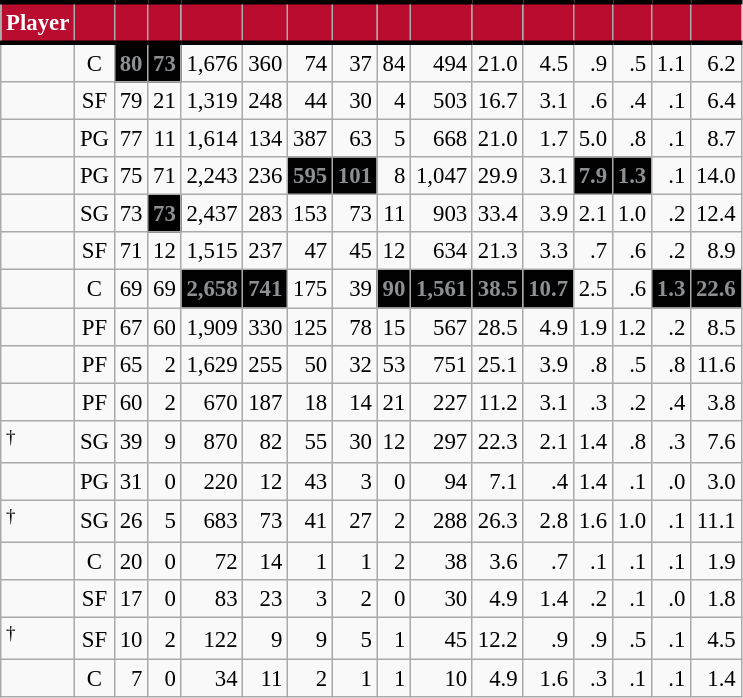<table class="wikitable sortable" style="font-size: 95%; text-align:right;">
<tr>
<th style="background:#BA0C2F; color:#FFFFFF; border-top:#010101 3px solid; border-bottom:#010101 3px solid;">Player</th>
<th style="background:#BA0C2F; color:#FFFFFF; border-top:#010101 3px solid; border-bottom:#010101 3px solid;"></th>
<th style="background:#BA0C2F; color:#FFFFFF; border-top:#010101 3px solid; border-bottom:#010101 3px solid;"></th>
<th style="background:#BA0C2F; color:#FFFFFF; border-top:#010101 3px solid; border-bottom:#010101 3px solid;"></th>
<th style="background:#BA0C2F; color:#FFFFFF; border-top:#010101 3px solid; border-bottom:#010101 3px solid;"></th>
<th style="background:#BA0C2F; color:#FFFFFF; border-top:#010101 3px solid; border-bottom:#010101 3px solid;"></th>
<th style="background:#BA0C2F; color:#FFFFFF; border-top:#010101 3px solid; border-bottom:#010101 3px solid;"></th>
<th style="background:#BA0C2F; color:#FFFFFF; border-top:#010101 3px solid; border-bottom:#010101 3px solid;"></th>
<th style="background:#BA0C2F; color:#FFFFFF; border-top:#010101 3px solid; border-bottom:#010101 3px solid;"></th>
<th style="background:#BA0C2F; color:#FFFFFF; border-top:#010101 3px solid; border-bottom:#010101 3px solid;"></th>
<th style="background:#BA0C2F; color:#FFFFFF; border-top:#010101 3px solid; border-bottom:#010101 3px solid;"></th>
<th style="background:#BA0C2F; color:#FFFFFF; border-top:#010101 3px solid; border-bottom:#010101 3px solid;"></th>
<th style="background:#BA0C2F; color:#FFFFFF; border-top:#010101 3px solid; border-bottom:#010101 3px solid;"></th>
<th style="background:#BA0C2F; color:#FFFFFF; border-top:#010101 3px solid; border-bottom:#010101 3px solid;"></th>
<th style="background:#BA0C2F; color:#FFFFFF; border-top:#010101 3px solid; border-bottom:#010101 3px solid;"></th>
<th style="background:#BA0C2F; color:#FFFFFF; border-top:#010101 3px solid; border-bottom:#010101 3px solid;"></th>
</tr>
<tr>
<td style="text-align:left;"></td>
<td style="text-align:center;">C</td>
<td style="background:#010101; color:#8D9093;"><strong>80</strong></td>
<td style="background:#010101; color:#8D9093;"><strong>73</strong></td>
<td>1,676</td>
<td>360</td>
<td>74</td>
<td>37</td>
<td>84</td>
<td>494</td>
<td>21.0</td>
<td>4.5</td>
<td>.9</td>
<td>.5</td>
<td>1.1</td>
<td>6.2</td>
</tr>
<tr>
<td style="text-align:left;"></td>
<td style="text-align:center;">SF</td>
<td>79</td>
<td>21</td>
<td>1,319</td>
<td>248</td>
<td>44</td>
<td>30</td>
<td>4</td>
<td>503</td>
<td>16.7</td>
<td>3.1</td>
<td>.6</td>
<td>.4</td>
<td>.1</td>
<td>6.4</td>
</tr>
<tr>
<td style="text-align:left;"></td>
<td style="text-align:center;">PG</td>
<td>77</td>
<td>11</td>
<td>1,614</td>
<td>134</td>
<td>387</td>
<td>63</td>
<td>5</td>
<td>668</td>
<td>21.0</td>
<td>1.7</td>
<td>5.0</td>
<td>.8</td>
<td>.1</td>
<td>8.7</td>
</tr>
<tr>
<td style="text-align:left;"></td>
<td style="text-align:center;">PG</td>
<td>75</td>
<td>71</td>
<td>2,243</td>
<td>236</td>
<td style="background:#010101; color:#8D9093;"><strong>595</strong></td>
<td style="background:#010101; color:#8D9093;"><strong>101</strong></td>
<td>8</td>
<td>1,047</td>
<td>29.9</td>
<td>3.1</td>
<td style="background:#010101; color:#8D9093;"><strong>7.9</strong></td>
<td style="background:#010101; color:#8D9093;"><strong>1.3</strong></td>
<td>.1</td>
<td>14.0</td>
</tr>
<tr>
<td style="text-align:left;"></td>
<td style="text-align:center;">SG</td>
<td>73</td>
<td style="background:#010101; color:#8D9093;"><strong>73</strong></td>
<td>2,437</td>
<td>283</td>
<td>153</td>
<td>73</td>
<td>11</td>
<td>903</td>
<td>33.4</td>
<td>3.9</td>
<td>2.1</td>
<td>1.0</td>
<td>.2</td>
<td>12.4</td>
</tr>
<tr>
<td style="text-align:left;"></td>
<td style="text-align:center;">SF</td>
<td>71</td>
<td>12</td>
<td>1,515</td>
<td>237</td>
<td>47</td>
<td>45</td>
<td>12</td>
<td>634</td>
<td>21.3</td>
<td>3.3</td>
<td>.7</td>
<td>.6</td>
<td>.2</td>
<td>8.9</td>
</tr>
<tr>
<td style="text-align:left;"></td>
<td style="text-align:center;">C</td>
<td>69</td>
<td>69</td>
<td style="background:#010101; color:#8D9093;"><strong>2,658</strong></td>
<td style="background:#010101; color:#8D9093;"><strong>741</strong></td>
<td>175</td>
<td>39</td>
<td style="background:#010101; color:#8D9093;"><strong>90</strong></td>
<td style="background:#010101; color:#8D9093;"><strong>1,561</strong></td>
<td style="background:#010101; color:#8D9093;"><strong>38.5</strong></td>
<td style="background:#010101; color:#8D9093;"><strong>10.7</strong></td>
<td>2.5</td>
<td>.6</td>
<td style="background:#010101; color:#8D9093;"><strong>1.3</strong></td>
<td style="background:#010101; color:#8D9093;"><strong>22.6</strong></td>
</tr>
<tr>
<td style="text-align:left;"></td>
<td style="text-align:center;">PF</td>
<td>67</td>
<td>60</td>
<td>1,909</td>
<td>330</td>
<td>125</td>
<td>78</td>
<td>15</td>
<td>567</td>
<td>28.5</td>
<td>4.9</td>
<td>1.9</td>
<td>1.2</td>
<td>.2</td>
<td>8.5</td>
</tr>
<tr>
<td style="text-align:left;"></td>
<td style="text-align:center;">PF</td>
<td>65</td>
<td>2</td>
<td>1,629</td>
<td>255</td>
<td>50</td>
<td>32</td>
<td>53</td>
<td>751</td>
<td>25.1</td>
<td>3.9</td>
<td>.8</td>
<td>.5</td>
<td>.8</td>
<td>11.6</td>
</tr>
<tr>
<td style="text-align:left;"></td>
<td style="text-align:center;">PF</td>
<td>60</td>
<td>2</td>
<td>670</td>
<td>187</td>
<td>18</td>
<td>14</td>
<td>21</td>
<td>227</td>
<td>11.2</td>
<td>3.1</td>
<td>.3</td>
<td>.2</td>
<td>.4</td>
<td>3.8</td>
</tr>
<tr>
<td style="text-align:left;"><sup>†</sup></td>
<td style="text-align:center;">SG</td>
<td>39</td>
<td>9</td>
<td>870</td>
<td>82</td>
<td>55</td>
<td>30</td>
<td>12</td>
<td>297</td>
<td>22.3</td>
<td>2.1</td>
<td>1.4</td>
<td>.8</td>
<td>.3</td>
<td>7.6</td>
</tr>
<tr>
<td style="text-align:left;"></td>
<td style="text-align:center;">PG</td>
<td>31</td>
<td>0</td>
<td>220</td>
<td>12</td>
<td>43</td>
<td>3</td>
<td>0</td>
<td>94</td>
<td>7.1</td>
<td>.4</td>
<td>1.4</td>
<td>.1</td>
<td>.0</td>
<td>3.0</td>
</tr>
<tr>
<td style="text-align:left;"><sup>†</sup></td>
<td style="text-align:center;">SG</td>
<td>26</td>
<td>5</td>
<td>683</td>
<td>73</td>
<td>41</td>
<td>27</td>
<td>2</td>
<td>288</td>
<td>26.3</td>
<td>2.8</td>
<td>1.6</td>
<td>1.0</td>
<td>.1</td>
<td>11.1</td>
</tr>
<tr>
<td style="text-align:left;"></td>
<td style="text-align:center;">C</td>
<td>20</td>
<td>0</td>
<td>72</td>
<td>14</td>
<td>1</td>
<td>1</td>
<td>2</td>
<td>38</td>
<td>3.6</td>
<td>.7</td>
<td>.1</td>
<td>.1</td>
<td>.1</td>
<td>1.9</td>
</tr>
<tr>
<td style="text-align:left;"></td>
<td style="text-align:center;">SF</td>
<td>17</td>
<td>0</td>
<td>83</td>
<td>23</td>
<td>3</td>
<td>2</td>
<td>0</td>
<td>30</td>
<td>4.9</td>
<td>1.4</td>
<td>.2</td>
<td>.1</td>
<td>.0</td>
<td>1.8</td>
</tr>
<tr>
<td style="text-align:left;"><sup>†</sup></td>
<td style="text-align:center;">SF</td>
<td>10</td>
<td>2</td>
<td>122</td>
<td>9</td>
<td>9</td>
<td>5</td>
<td>1</td>
<td>45</td>
<td>12.2</td>
<td>.9</td>
<td>.9</td>
<td>.5</td>
<td>.1</td>
<td>4.5</td>
</tr>
<tr>
<td style="text-align:left;"></td>
<td style="text-align:center;">C</td>
<td>7</td>
<td>0</td>
<td>34</td>
<td>11</td>
<td>2</td>
<td>1</td>
<td>1</td>
<td>10</td>
<td>4.9</td>
<td>1.6</td>
<td>.3</td>
<td>.1</td>
<td>.1</td>
<td>1.4</td>
</tr>
</table>
